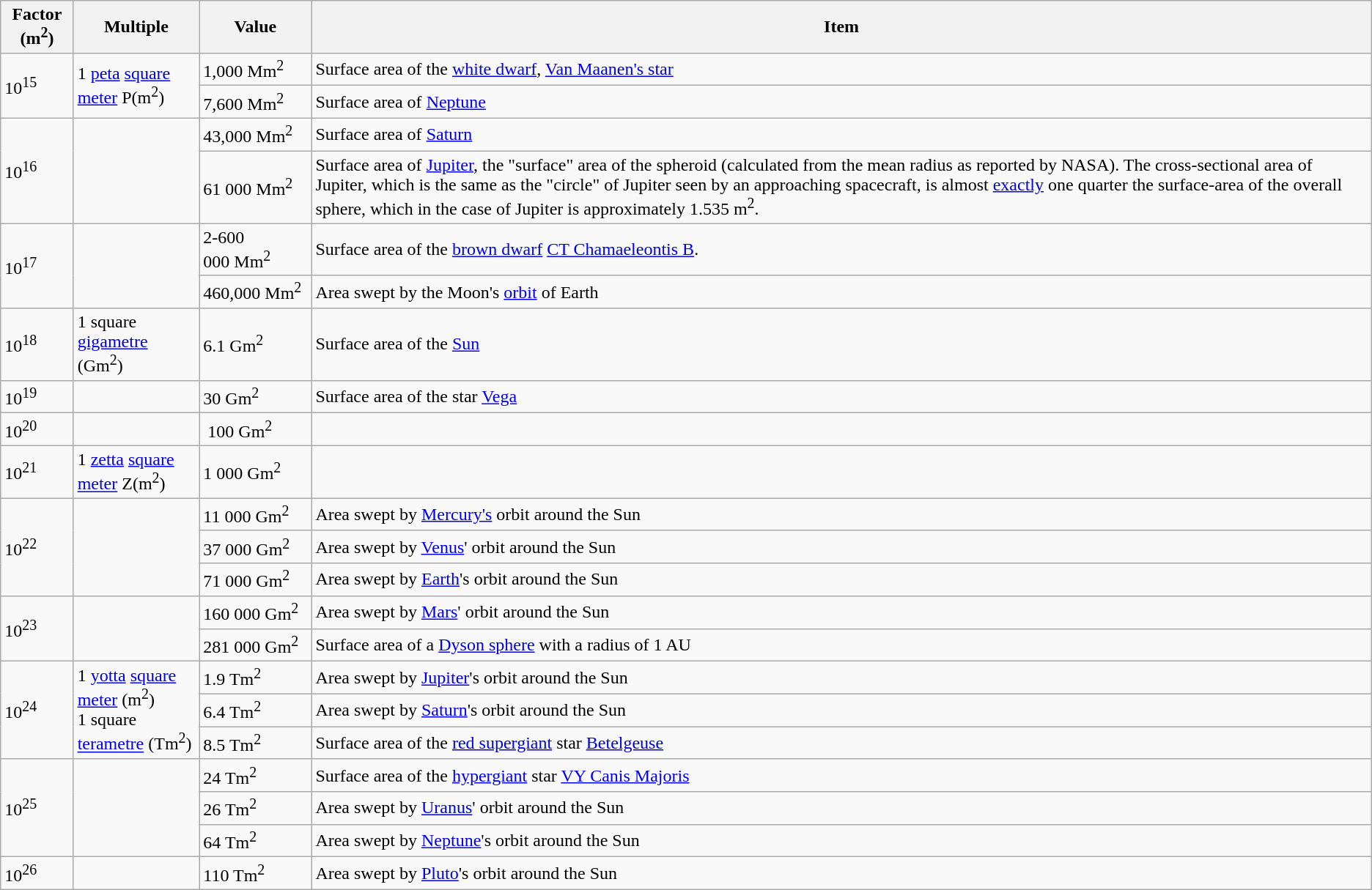<table class="wikitable">
<tr>
<th>Factor (m<sup>2</sup>)</th>
<th>Multiple</th>
<th>Value</th>
<th>Item</th>
</tr>
<tr>
<td rowspan=2>10<sup>15</sup></td>
<td rowspan=2>1 <a href='#'>peta</a> <a href='#'>square meter</a> P(m<sup>2</sup>)</td>
<td>1,000 Mm<sup>2</sup></td>
<td>Surface area of the <a href='#'>white dwarf</a>, <a href='#'>Van Maanen's star</a></td>
</tr>
<tr>
<td>7,600 Mm<sup>2</sup></td>
<td>Surface area of <a href='#'>Neptune</a></td>
</tr>
<tr>
<td rowspan=2>10<sup>16</sup></td>
<td rowspan=2> </td>
<td>43,000 Mm<sup>2</sup></td>
<td>Surface area of <a href='#'>Saturn</a></td>
</tr>
<tr>
<td>61 000 Mm<sup>2</sup></td>
<td>Surface area of <a href='#'>Jupiter</a>, the "surface" area of the spheroid (calculated from the mean radius as reported by NASA). The cross-sectional area of Jupiter, which is the same as the "circle" of Jupiter seen by an approaching spacecraft, is almost <a href='#'>exactly</a> one quarter the surface-area of the overall sphere, which in the case of Jupiter is approximately 1.535 m<sup>2</sup>.</td>
</tr>
<tr>
<td rowspan=2>10<sup>17</sup></td>
<td rowspan=2> </td>
<td>2-600 000 Mm<sup>2</sup></td>
<td>Surface area of the <a href='#'>brown dwarf</a> <a href='#'>CT Chamaeleontis B</a>.</td>
</tr>
<tr>
<td>460,000 Mm<sup>2</sup></td>
<td>Area swept by the Moon's <a href='#'>orbit</a> of Earth</td>
</tr>
<tr>
<td>10<sup>18</sup></td>
<td>1 square <a href='#'>gigametre</a> (Gm<sup>2</sup>)</td>
<td>6.1 Gm<sup>2</sup></td>
<td>Surface area of the <a href='#'>Sun</a></td>
</tr>
<tr>
<td>10<sup>19</sup></td>
<td> </td>
<td>30 Gm<sup>2</sup></td>
<td>Surface area of the star <a href='#'>Vega</a></td>
</tr>
<tr>
<td>10<sup>20</sup></td>
<td> </td>
<td> 100 Gm<sup>2</sup></td>
<td> </td>
</tr>
<tr>
<td>10<sup>21</sup></td>
<td>1 <a href='#'>zetta</a> <a href='#'>square meter</a> Z(m<sup>2</sup>)</td>
<td>1 000 Gm<sup>2</sup></td>
<td></td>
</tr>
<tr>
<td rowspan="3">10<sup>22</sup></td>
<td rowspan="3"> </td>
<td>11 000 Gm<sup>2</sup></td>
<td>Area swept by <a href='#'>Mercury's</a> orbit around the Sun</td>
</tr>
<tr>
<td>37 000 Gm<sup>2</sup></td>
<td>Area swept by <a href='#'>Venus</a>' orbit around the Sun</td>
</tr>
<tr>
<td>71 000 Gm<sup>2</sup></td>
<td>Area swept by <a href='#'>Earth</a>'s orbit around the Sun</td>
</tr>
<tr>
<td rowspan="2">10<sup>23</sup></td>
<td rowspan="2"> </td>
<td>160 000 Gm<sup>2</sup></td>
<td>Area swept by <a href='#'>Mars</a>' orbit around the Sun</td>
</tr>
<tr>
<td>281 000 Gm<sup>2</sup></td>
<td>Surface area of a <a href='#'>Dyson sphere</a> with a radius of 1 AU</td>
</tr>
<tr>
<td rowspan="3">10<sup>24</sup></td>
<td rowspan="3">1 <a href='#'>yotta</a> <a href='#'>square meter</a> (m<sup>2</sup>)<br>1 square <a href='#'>terametre</a> (Tm<sup>2</sup>)</td>
<td>1.9 Tm<sup>2</sup></td>
<td>Area swept by <a href='#'>Jupiter</a>'s orbit around the Sun</td>
</tr>
<tr>
<td>6.4 Tm<sup>2</sup></td>
<td>Area swept by <a href='#'>Saturn</a>'s orbit around the Sun</td>
</tr>
<tr>
<td>8.5 Tm<sup>2</sup></td>
<td>Surface area of the <a href='#'>red supergiant</a> star <a href='#'>Betelgeuse</a></td>
</tr>
<tr>
<td rowspan="3">10<sup>25</sup></td>
<td rowspan="3"> </td>
<td>24 Tm<sup>2</sup></td>
<td>Surface area of the <a href='#'>hypergiant</a> star <a href='#'>VY Canis Majoris</a></td>
</tr>
<tr>
<td>26 Tm<sup>2</sup></td>
<td>Area swept by <a href='#'>Uranus</a>' orbit around the Sun</td>
</tr>
<tr>
<td>64 Tm<sup>2</sup></td>
<td>Area swept by <a href='#'>Neptune</a>'s orbit around the Sun</td>
</tr>
<tr>
<td>10<sup>26</sup></td>
<td> </td>
<td>110 Tm<sup>2</sup></td>
<td>Area swept by <a href='#'>Pluto</a>'s orbit around the Sun</td>
</tr>
</table>
